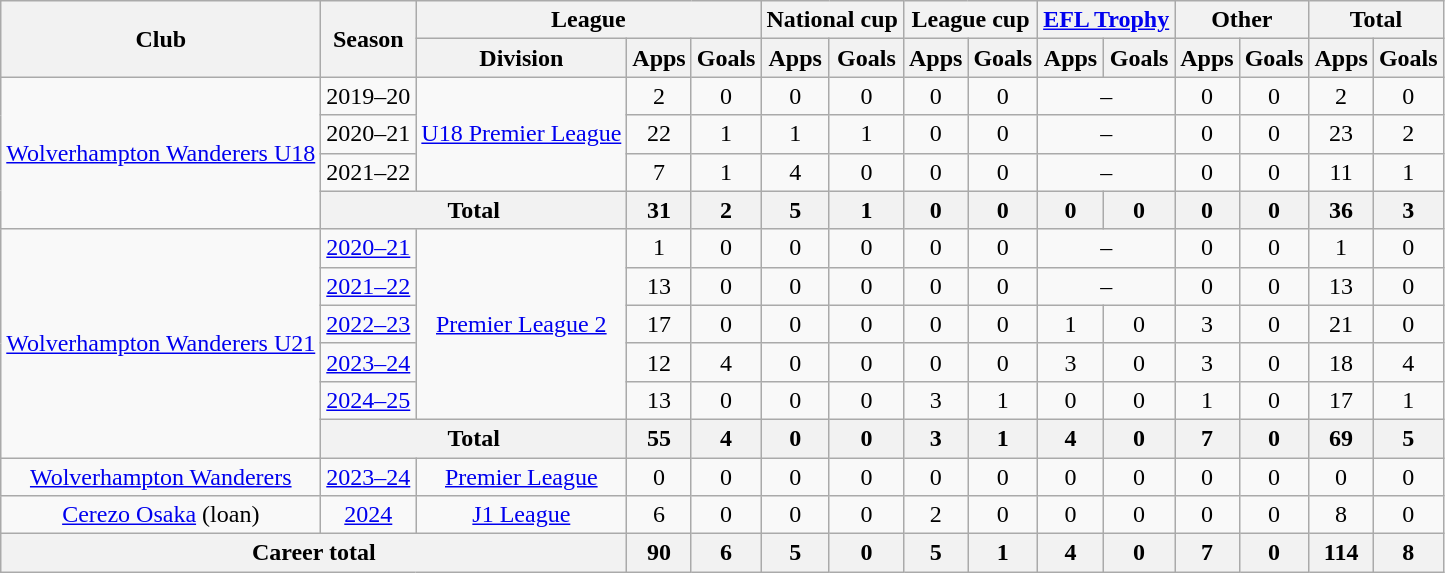<table class="wikitable" style="text-align:center">
<tr>
<th rowspan="2">Club</th>
<th rowspan="2">Season</th>
<th colspan="3">League</th>
<th colspan="2">National cup</th>
<th colspan="2">League cup</th>
<th colspan="2"><a href='#'>EFL Trophy</a></th>
<th colspan="2">Other</th>
<th colspan="2">Total</th>
</tr>
<tr>
<th>Division</th>
<th>Apps</th>
<th>Goals</th>
<th>Apps</th>
<th>Goals</th>
<th>Apps</th>
<th>Goals</th>
<th>Apps</th>
<th>Goals</th>
<th>Apps</th>
<th>Goals</th>
<th>Apps</th>
<th>Goals</th>
</tr>
<tr>
<td rowspan="4"><a href='#'>Wolverhampton Wanderers U18</a></td>
<td>2019–20</td>
<td rowspan="3"><a href='#'>U18 Premier League</a></td>
<td>2</td>
<td>0</td>
<td>0</td>
<td>0</td>
<td>0</td>
<td>0</td>
<td colspan="2">–</td>
<td>0</td>
<td>0</td>
<td>2</td>
<td>0</td>
</tr>
<tr>
<td>2020–21</td>
<td>22</td>
<td>1</td>
<td>1</td>
<td>1</td>
<td>0</td>
<td>0</td>
<td colspan="2">–</td>
<td>0</td>
<td>0</td>
<td>23</td>
<td>2</td>
</tr>
<tr>
<td>2021–22</td>
<td>7</td>
<td>1</td>
<td>4</td>
<td>0</td>
<td>0</td>
<td>0</td>
<td colspan="2">–</td>
<td>0</td>
<td>0</td>
<td>11</td>
<td>1</td>
</tr>
<tr>
<th colspan="2">Total</th>
<th>31</th>
<th>2</th>
<th>5</th>
<th>1</th>
<th>0</th>
<th>0</th>
<th>0</th>
<th>0</th>
<th>0</th>
<th>0</th>
<th>36</th>
<th>3</th>
</tr>
<tr>
<td rowspan="6"><a href='#'>Wolverhampton Wanderers U21</a></td>
<td><a href='#'>2020–21</a></td>
<td rowspan="5"><a href='#'>Premier League 2</a></td>
<td>1</td>
<td>0</td>
<td>0</td>
<td>0</td>
<td>0</td>
<td>0</td>
<td colspan="2">–</td>
<td>0</td>
<td>0</td>
<td>1</td>
<td>0</td>
</tr>
<tr>
<td><a href='#'>2021–22</a></td>
<td>13</td>
<td>0</td>
<td>0</td>
<td>0</td>
<td>0</td>
<td>0</td>
<td colspan="2">–</td>
<td>0</td>
<td>0</td>
<td>13</td>
<td>0</td>
</tr>
<tr>
<td><a href='#'>2022–23</a></td>
<td>17</td>
<td>0</td>
<td>0</td>
<td>0</td>
<td>0</td>
<td>0</td>
<td>1</td>
<td>0</td>
<td>3</td>
<td>0</td>
<td>21</td>
<td>0</td>
</tr>
<tr>
<td><a href='#'>2023–24</a></td>
<td>12</td>
<td>4</td>
<td>0</td>
<td>0</td>
<td>0</td>
<td>0</td>
<td>3</td>
<td>0</td>
<td>3</td>
<td>0</td>
<td>18</td>
<td>4</td>
</tr>
<tr>
<td><a href='#'>2024–25</a></td>
<td>13</td>
<td>0</td>
<td>0</td>
<td>0</td>
<td>3</td>
<td>1</td>
<td>0</td>
<td>0</td>
<td>1</td>
<td>0</td>
<td>17</td>
<td>1</td>
</tr>
<tr>
<th colspan="2">Total</th>
<th>55</th>
<th>4</th>
<th>0</th>
<th>0</th>
<th>3</th>
<th>1</th>
<th>4</th>
<th>0</th>
<th>7</th>
<th>0</th>
<th>69</th>
<th>5</th>
</tr>
<tr>
<td><a href='#'>Wolverhampton Wanderers</a></td>
<td><a href='#'>2023–24</a></td>
<td rowspan="1"><a href='#'>Premier League</a></td>
<td>0</td>
<td>0</td>
<td>0</td>
<td>0</td>
<td>0</td>
<td>0</td>
<td>0</td>
<td>0</td>
<td>0</td>
<td>0</td>
<td>0</td>
<td>0</td>
</tr>
<tr>
<td><a href='#'>Cerezo Osaka</a> (loan)</td>
<td><a href='#'>2024</a></td>
<td><a href='#'>J1 League</a></td>
<td>6</td>
<td>0</td>
<td>0</td>
<td>0</td>
<td>2</td>
<td>0</td>
<td>0</td>
<td>0</td>
<td>0</td>
<td>0</td>
<td>8</td>
<td>0</td>
</tr>
<tr>
<th colspan="3">Career total</th>
<th>90</th>
<th>6</th>
<th>5</th>
<th>0</th>
<th>5</th>
<th>1</th>
<th>4</th>
<th>0</th>
<th>7</th>
<th>0</th>
<th>114</th>
<th>8</th>
</tr>
</table>
